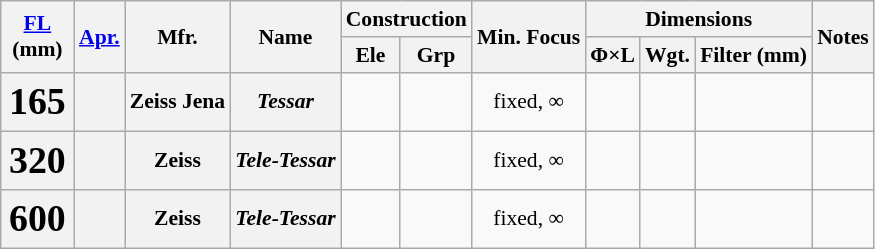<table class="wikitable sortable" style="font-size:90%;text-align:center;">
<tr>
<th rowspan=2><a href='#'>FL</a><br>(mm)</th>
<th rowspan=2><a href='#'>Apr.</a></th>
<th rowspan=2>Mfr.</th>
<th rowspan=2>Name</th>
<th colspan=2>Construction</th>
<th rowspan=2>Min. Focus</th>
<th colspan=3>Dimensions</th>
<th rowspan=2 class="unsortable">Notes</th>
</tr>
<tr>
<th>Ele</th>
<th>Grp</th>
<th>Φ×L</th>
<th>Wgt.</th>
<th>Filter (mm)</th>
</tr>
<tr>
<th style="font-size:175%;">165</th>
<th></th>
<th>Zeiss Jena</th>
<th><em>Tessar</em></th>
<td></td>
<td></td>
<td>fixed, ∞</td>
<td></td>
<td></td>
<td></td>
<td style="font-size:90%;text-align:left"></td>
</tr>
<tr>
<th style="font-size:175%;">320</th>
<th></th>
<th>Zeiss</th>
<th><em>Tele-Tessar</em></th>
<td></td>
<td></td>
<td>fixed, ∞</td>
<td></td>
<td></td>
<td></td>
<td style="font-size:90%;text-align:left"></td>
</tr>
<tr>
<th style="font-size:175%;">600</th>
<th></th>
<th>Zeiss</th>
<th><em>Tele-Tessar</em></th>
<td></td>
<td></td>
<td>fixed, ∞</td>
<td></td>
<td></td>
<td></td>
<td style="font-size:90%;text-align:left"></td>
</tr>
</table>
